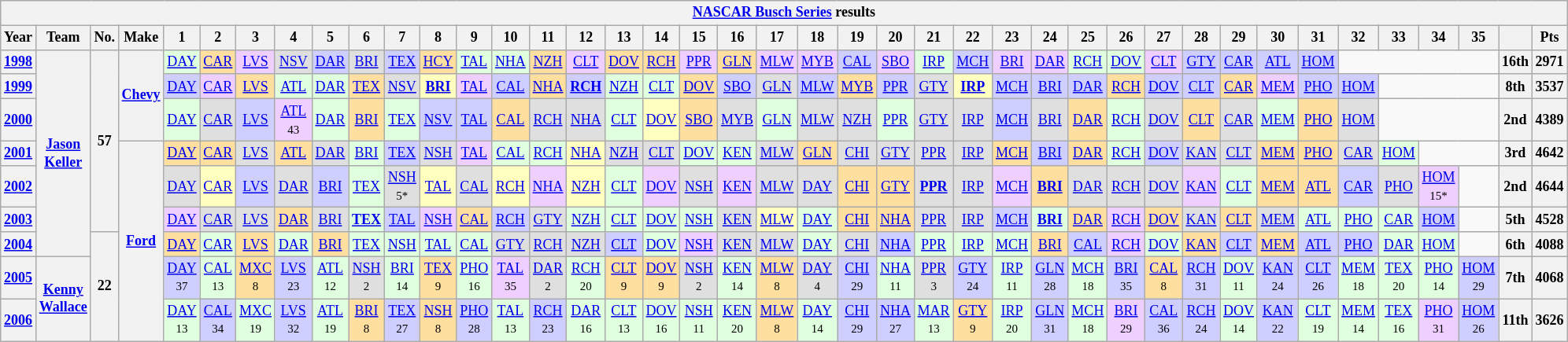<table class="wikitable mw-collapsible mw-collapsed" style="text-align:center; font-size:75%">
<tr>
<th colspan="42"><a href='#'>NASCAR Busch Series</a> results</th>
</tr>
<tr>
<th>Year</th>
<th>Team</th>
<th>No.</th>
<th>Make</th>
<th>1</th>
<th>2</th>
<th>3</th>
<th>4</th>
<th>5</th>
<th>6</th>
<th>7</th>
<th>8</th>
<th>9</th>
<th>10</th>
<th>11</th>
<th>12</th>
<th>13</th>
<th>14</th>
<th>15</th>
<th>16</th>
<th>17</th>
<th>18</th>
<th>19</th>
<th>20</th>
<th>21</th>
<th>22</th>
<th>23</th>
<th>24</th>
<th>25</th>
<th>26</th>
<th>27</th>
<th>28</th>
<th>29</th>
<th>30</th>
<th>31</th>
<th>32</th>
<th>33</th>
<th>34</th>
<th>35</th>
<th></th>
<th>Pts</th>
</tr>
<tr>
<th><a href='#'>1998</a></th>
<th rowspan=7><a href='#'>Jason Keller</a></th>
<th rowspan=6>57</th>
<th rowspan=3><a href='#'>Chevy</a></th>
<td style="background:#DFFFDF;"><a href='#'>DAY</a><br></td>
<td style="background:#FFDF9F;"><a href='#'>CAR</a><br></td>
<td style="background:#EFCFFF;"><a href='#'>LVS</a><br></td>
<td style="background:#DFDFDF;"><a href='#'>NSV</a><br></td>
<td style="background:#CFCFFF;"><a href='#'>DAR</a><br></td>
<td style="background:#DFDFDF;"><a href='#'>BRI</a><br></td>
<td style="background:#CFCFFF;"><a href='#'>TEX</a><br></td>
<td style="background:#FFDF9F;"><a href='#'>HCY</a><br></td>
<td style="background:#DFFFDF;"><a href='#'>TAL</a><br></td>
<td style="background:#DFFFDF;"><a href='#'>NHA</a><br></td>
<td style="background:#FFDF9F;"><a href='#'>NZH</a><br></td>
<td style="background:#EFCFFF;"><a href='#'>CLT</a><br></td>
<td style="background:#FFDF9F;"><a href='#'>DOV</a><br></td>
<td style="background:#FFDF9F;"><a href='#'>RCH</a><br></td>
<td style="background:#EFCFFF;"><a href='#'>PPR</a><br></td>
<td style="background:#FFDF9F;"><a href='#'>GLN</a><br></td>
<td style="background:#EFCFFF;"><a href='#'>MLW</a><br></td>
<td style="background:#EFCFFF;"><a href='#'>MYB</a><br></td>
<td style="background:#CFCFFF;"><a href='#'>CAL</a><br></td>
<td style="background:#EFCFFF;"><a href='#'>SBO</a><br></td>
<td style="background:#DFFFDF;"><a href='#'>IRP</a><br></td>
<td style="background:#CFCFFF;"><a href='#'>MCH</a><br></td>
<td style="background:#EFCFFF;"><a href='#'>BRI</a><br></td>
<td style="background:#EFCFFF;"><a href='#'>DAR</a><br></td>
<td style="background:#DFFFDF;"><a href='#'>RCH</a><br></td>
<td style="background:#DFFFDF;"><a href='#'>DOV</a><br></td>
<td style="background:#EFCFFF;"><a href='#'>CLT</a><br></td>
<td style="background:#CFCFFF;"><a href='#'>GTY</a><br></td>
<td style="background:#CFCFFF;"><a href='#'>CAR</a><br></td>
<td style="background:#CFCFFF;"><a href='#'>ATL</a><br></td>
<td style="background:#CFCFFF;"><a href='#'>HOM</a><br></td>
<td colspan=4></td>
<th>16th</th>
<th>2971</th>
</tr>
<tr>
<th><a href='#'>1999</a></th>
<td style="background:#CFCFFF;"><a href='#'>DAY</a><br></td>
<td style="background:#EFCFFF;"><a href='#'>CAR</a><br></td>
<td style="background:#FFDF9F;"><a href='#'>LVS</a><br></td>
<td style="background:#DFFFDF;"><a href='#'>ATL</a><br></td>
<td style="background:#DFFFDF;"><a href='#'>DAR</a><br></td>
<td style="background:#FFDF9F;"><a href='#'>TEX</a><br></td>
<td style="background:#DFDFDF;"><a href='#'>NSV</a><br></td>
<td style="background:#FFFFBF;"><strong><a href='#'>BRI</a></strong><br></td>
<td style="background:#EFCFFF;"><a href='#'>TAL</a><br></td>
<td style="background:#CFCFFF;"><a href='#'>CAL</a><br></td>
<td style="background:#FFDF9F;"><a href='#'>NHA</a><br></td>
<td style="background:#CFCFFF;"><strong><a href='#'>RCH</a></strong><br></td>
<td style="background:#DFFFDF;"><a href='#'>NZH</a><br></td>
<td style="background:#DFFFDF;"><a href='#'>CLT</a><br></td>
<td style="background:#FFDF9F;"><a href='#'>DOV</a><br></td>
<td style="background:#CFCFFF;"><a href='#'>SBO</a><br></td>
<td style="background:#DFDFDF;"><a href='#'>GLN</a><br></td>
<td style="background:#CFCFFF;"><a href='#'>MLW</a><br></td>
<td style="background:#FFDF9F;"><a href='#'>MYB</a><br></td>
<td style="background:#CFCFFF;"><a href='#'>PPR</a><br></td>
<td style="background:#DFDFDF;"><a href='#'>GTY</a><br></td>
<td style="background:#FFFFBF;"><strong><a href='#'>IRP</a></strong><br></td>
<td style="background:#CFCFFF;"><a href='#'>MCH</a><br></td>
<td style="background:#CFCFFF;"><a href='#'>BRI</a><br></td>
<td style="background:#CFCFFF;"><a href='#'>DAR</a><br></td>
<td style="background:#FFDF9F;"><a href='#'>RCH</a><br></td>
<td style="background:#CFCFFF;"><a href='#'>DOV</a><br></td>
<td style="background:#CFCFFF;"><a href='#'>CLT</a><br></td>
<td style="background:#FFDF9F;"><a href='#'>CAR</a><br></td>
<td style="background:#EFCFFF;"><a href='#'>MEM</a><br></td>
<td style="background:#CFCFFF;"><a href='#'>PHO</a><br></td>
<td style="background:#CFCFFF;"><a href='#'>HOM</a><br></td>
<td colspan=3></td>
<th>8th</th>
<th>3537</th>
</tr>
<tr>
<th><a href='#'>2000</a></th>
<td style="background:#DFFFDF;"><a href='#'>DAY</a><br></td>
<td style="background:#DFDFDF;"><a href='#'>CAR</a><br></td>
<td style="background:#CFCFFF;"><a href='#'>LVS</a><br></td>
<td style="background:#EFCFFF;"><a href='#'>ATL</a><br><small>43</small></td>
<td style="background:#DFFFDF;"><a href='#'>DAR</a><br></td>
<td style="background:#FFDF9F;"><a href='#'>BRI</a><br></td>
<td style="background:#DFFFDF;"><a href='#'>TEX</a><br></td>
<td style="background:#CFCFFF;"><a href='#'>NSV</a><br></td>
<td style="background:#CFCFFF;"><a href='#'>TAL</a><br></td>
<td style="background:#FFDF9F;"><a href='#'>CAL</a><br></td>
<td style="background:#DFDFDF;"><a href='#'>RCH</a><br></td>
<td style="background:#DFDFDF;"><a href='#'>NHA</a><br></td>
<td style="background:#DFFFDF;"><a href='#'>CLT</a><br></td>
<td style="background:#FFFFBF;"><a href='#'>DOV</a><br></td>
<td style="background:#FFDF9F;"><a href='#'>SBO</a><br></td>
<td style="background:#DFDFDF;"><a href='#'>MYB</a><br></td>
<td style="background:#DFFFDF;"><a href='#'>GLN</a><br></td>
<td style="background:#DFDFDF;"><a href='#'>MLW</a><br></td>
<td style="background:#DFDFDF;"><a href='#'>NZH</a><br></td>
<td style="background:#DFFFDF;"><a href='#'>PPR</a><br></td>
<td style="background:#DFDFDF;"><a href='#'>GTY</a><br></td>
<td style="background:#DFDFDF;"><a href='#'>IRP</a><br></td>
<td style="background:#CFCFFF;"><a href='#'>MCH</a><br></td>
<td style="background:#DFDFDF;"><a href='#'>BRI</a><br></td>
<td style="background:#FFDF9F;"><a href='#'>DAR</a><br></td>
<td style="background:#DFFFDF;"><a href='#'>RCH</a><br></td>
<td style="background:#DFDFDF;"><a href='#'>DOV</a><br></td>
<td style="background:#FFDF9F;"><a href='#'>CLT</a><br></td>
<td style="background:#DFDFDF;"><a href='#'>CAR</a><br></td>
<td style="background:#DFFFDF;"><a href='#'>MEM</a><br></td>
<td style="background:#FFDF9F;"><a href='#'>PHO</a><br></td>
<td style="background:#DFDFDF;"><a href='#'>HOM</a><br></td>
<td colspan=3></td>
<th>2nd</th>
<th>4389</th>
</tr>
<tr>
<th><a href='#'>2001</a></th>
<th rowspan=6><a href='#'>Ford</a></th>
<td style="background:#FFDF9F;"><a href='#'>DAY</a><br></td>
<td style="background:#FFDF9F;"><a href='#'>CAR</a><br></td>
<td style="background:#DFDFDF;"><a href='#'>LVS</a><br></td>
<td style="background:#FFDF9F;"><a href='#'>ATL</a><br></td>
<td style="background:#DFDFDF;"><a href='#'>DAR</a><br></td>
<td style="background:#DFFFDF;"><a href='#'>BRI</a><br></td>
<td style="background:#CFCFFF;"><a href='#'>TEX</a><br></td>
<td style="background:#DFDFDF;"><a href='#'>NSH</a><br></td>
<td style="background:#EFCFFF;"><a href='#'>TAL</a><br></td>
<td style="background:#DFFFDF;"><a href='#'>CAL</a><br></td>
<td style="background:#DFFFDF;"><a href='#'>RCH</a><br></td>
<td style="background:#FFFFBF;"><a href='#'>NHA</a><br></td>
<td style="background:#DFDFDF;"><a href='#'>NZH</a><br></td>
<td style="background:#DFDFDF;"><a href='#'>CLT</a><br></td>
<td style="background:#DFFFDF;"><a href='#'>DOV</a><br></td>
<td style="background:#DFFFDF;"><a href='#'>KEN</a><br></td>
<td style="background:#DFDFDF;"><a href='#'>MLW</a><br></td>
<td style="background:#FFDF9F;"><a href='#'>GLN</a><br></td>
<td style="background:#DFDFDF;"><a href='#'>CHI</a><br></td>
<td style="background:#DFDFDF;"><a href='#'>GTY</a><br></td>
<td style="background:#DFDFDF;"><a href='#'>PPR</a><br></td>
<td style="background:#DFDFDF;"><a href='#'>IRP</a><br></td>
<td style="background:#FFDF9F;"><a href='#'>MCH</a><br></td>
<td style="background:#CFCFFF;"><a href='#'>BRI</a><br></td>
<td style="background:#FFDF9F;"><a href='#'>DAR</a><br></td>
<td style="background:#DFFFDF;"><a href='#'>RCH</a><br></td>
<td style="background:#CFCFFF;"><a href='#'>DOV</a><br></td>
<td style="background:#DFDFDF;"><a href='#'>KAN</a><br></td>
<td style="background:#DFDFDF;"><a href='#'>CLT</a><br></td>
<td style="background:#FFDF9F;"><a href='#'>MEM</a><br></td>
<td style="background:#FFDF9F;"><a href='#'>PHO</a><br></td>
<td style="background:#DFDFDF;"><a href='#'>CAR</a><br></td>
<td style="background:#DFFFDF;"><a href='#'>HOM</a><br></td>
<td colspan=2></td>
<th>3rd</th>
<th>4642</th>
</tr>
<tr>
<th><a href='#'>2002</a></th>
<td style="background:#DFDFDF;"><a href='#'>DAY</a><br></td>
<td style="background:#FFFFBF;"><a href='#'>CAR</a><br></td>
<td style="background:#CFCFFF;"><a href='#'>LVS</a><br></td>
<td style="background:#DFDFDF;"><a href='#'>DAR</a><br></td>
<td style="background:#CFCFFF;"><a href='#'>BRI</a><br></td>
<td style="background:#DFFFDF;"><a href='#'>TEX</a><br></td>
<td style="background:#DFDFDF;"><a href='#'>NSH</a><br><small>5*</small></td>
<td style="background:#FFFFBF;"><a href='#'>TAL</a><br></td>
<td style="background:#DFDFDF;"><a href='#'>CAL</a><br></td>
<td style="background:#FFFFBF;"><a href='#'>RCH</a><br></td>
<td style="background:#EFCFFF;"><a href='#'>NHA</a><br></td>
<td style="background:#FFFFBF;"><a href='#'>NZH</a><br></td>
<td style="background:#DFFFDF;"><a href='#'>CLT</a><br></td>
<td style="background:#EFCFFF;"><a href='#'>DOV</a><br></td>
<td style="background:#DFDFDF;"><a href='#'>NSH</a><br></td>
<td style="background:#EFCFFF;"><a href='#'>KEN</a><br></td>
<td style="background:#DFDFDF;"><a href='#'>MLW</a><br></td>
<td style="background:#DFDFDF;"><a href='#'>DAY</a><br></td>
<td style="background:#FFDF9F;"><a href='#'>CHI</a><br></td>
<td style="background:#FFDF9F;"><a href='#'>GTY</a><br></td>
<td style="background:#DFDFDF;"><strong><a href='#'>PPR</a></strong><br></td>
<td style="background:#DFDFDF;"><a href='#'>IRP</a><br></td>
<td style="background:#EFCFFF;"><a href='#'>MCH</a><br></td>
<td style="background:#FFDF9F;"><strong><a href='#'>BRI</a></strong><br></td>
<td style="background:#DFDFDF;"><a href='#'>DAR</a><br></td>
<td style="background:#DFDFDF;"><a href='#'>RCH</a><br></td>
<td style="background:#DFDFDF;"><a href='#'>DOV</a><br></td>
<td style="background:#EFCFFF;"><a href='#'>KAN</a><br></td>
<td style="background:#DFFFDF;"><a href='#'>CLT</a><br></td>
<td style="background:#FFDF9F;"><a href='#'>MEM</a><br></td>
<td style="background:#FFDF9F;"><a href='#'>ATL</a><br></td>
<td style="background:#CFCFFF;"><a href='#'>CAR</a><br></td>
<td style="background:#DFDFDF;"><a href='#'>PHO</a><br></td>
<td style="background:#EFCFFF;"><a href='#'>HOM</a><br><small>15*</small></td>
<td></td>
<th>2nd</th>
<th>4644</th>
</tr>
<tr>
<th><a href='#'>2003</a></th>
<td style="background:#EFCFFF;"><a href='#'>DAY</a><br></td>
<td style="background:#DFDFDF;"><a href='#'>CAR</a><br></td>
<td style="background:#DFDFDF;"><a href='#'>LVS</a><br></td>
<td style="background:#FFDF9F;"><a href='#'>DAR</a><br></td>
<td style="background:#DFDFDF;"><a href='#'>BRI</a><br></td>
<td style="background:#DFFFDF;"><strong><a href='#'>TEX</a></strong><br></td>
<td style="background:#CFCFFF;"><a href='#'>TAL</a><br></td>
<td style="background:#EFCFFF;"><a href='#'>NSH</a><br></td>
<td style="background:#FFDF9F;"><a href='#'>CAL</a><br></td>
<td style="background:#CFCFFF;"><a href='#'>RCH</a><br></td>
<td style="background:#DFDFDF;"><a href='#'>GTY</a><br></td>
<td style="background:#DFFFDF;"><a href='#'>NZH</a><br></td>
<td style="background:#DFFFDF;"><a href='#'>CLT</a><br></td>
<td style="background:#DFFFDF;"><a href='#'>DOV</a><br></td>
<td style="background:#DFFFDF;"><a href='#'>NSH</a><br></td>
<td style="background:#DFDFDF;"><a href='#'>KEN</a><br></td>
<td style="background:#FFFFBF;"><a href='#'>MLW</a><br></td>
<td style="background:#DFFFDF;"><a href='#'>DAY</a><br></td>
<td style="background:#FFDF9F;"><a href='#'>CHI</a><br></td>
<td style="background:#FFDF9F;"><a href='#'>NHA</a><br></td>
<td style="background:#DFDFDF;"><a href='#'>PPR</a><br></td>
<td style="background:#DFDFDF;"><a href='#'>IRP</a><br></td>
<td style="background:#CFCFFF;"><a href='#'>MCH</a><br></td>
<td style="background:#DFFFDF;"><strong><a href='#'>BRI</a></strong><br></td>
<td style="background:#FFDF9F;"><a href='#'>DAR</a><br></td>
<td style="background:#EFCFFF;"><a href='#'>RCH</a><br></td>
<td style="background:#FFDF9F;"><a href='#'>DOV</a><br></td>
<td style="background:#DFDFDF;"><a href='#'>KAN</a><br></td>
<td style="background:#FFDF9F;"><a href='#'>CLT</a><br></td>
<td style="background:#DFDFDF;"><a href='#'>MEM</a><br></td>
<td style="background:#DFFFDF;"><a href='#'>ATL</a><br></td>
<td style="background:#DFFFDF;"><a href='#'>PHO</a><br></td>
<td style="background:#DFFFDF;"><a href='#'>CAR</a><br></td>
<td style="background:#CFCFFF;"><a href='#'>HOM</a><br></td>
<td></td>
<th>5th</th>
<th>4528</th>
</tr>
<tr>
<th><a href='#'>2004</a></th>
<th rowspan=3>22</th>
<td style="background:#FFDF9F;"><a href='#'>DAY</a><br></td>
<td style="background:#DFFFDF;"><a href='#'>CAR</a><br></td>
<td style="background:#FFDF9F;"><a href='#'>LVS</a><br></td>
<td style="background:#DFFFDF;"><a href='#'>DAR</a><br></td>
<td style="background:#FFDF9F;"><a href='#'>BRI</a><br></td>
<td style="background:#DFFFDF;"><a href='#'>TEX</a><br></td>
<td style="background:#DFFFDF;"><a href='#'>NSH</a><br></td>
<td style="background:#DFFFDF;"><a href='#'>TAL</a><br></td>
<td style="background:#DFFFDF;"><a href='#'>CAL</a><br></td>
<td style="background:#DFDFDF;"><a href='#'>GTY</a><br></td>
<td style="background:#DFDFDF;"><a href='#'>RCH</a><br></td>
<td style="background:#DFDFDF;"><a href='#'>NZH</a><br></td>
<td style="background:#CFCFFF;"><a href='#'>CLT</a><br></td>
<td style="background:#DFFFDF;"><a href='#'>DOV</a><br></td>
<td style="background:#EFCFFF;"><a href='#'>NSH</a><br></td>
<td style="background:#DFDFDF;"><a href='#'>KEN</a><br></td>
<td style="background:#DFDFDF;"><a href='#'>MLW</a><br></td>
<td style="background:#DFFFDF;"><a href='#'>DAY</a><br></td>
<td style="background:#DFDFDF;"><a href='#'>CHI</a><br></td>
<td style="background:#CFCFFF;"><a href='#'>NHA</a><br></td>
<td style="background:#DFFFDF;"><a href='#'>PPR</a><br></td>
<td style="background:#DFFFDF;"><a href='#'>IRP</a><br></td>
<td style="background:#DFFFDF;"><a href='#'>MCH</a><br></td>
<td style="background:#FFDF9F;"><a href='#'>BRI</a><br></td>
<td style="background:#CFCFFF;"><a href='#'>CAL</a><br></td>
<td style="background:#EFCFFF;"><a href='#'>RCH</a><br></td>
<td style="background:#DFFFDF;"><a href='#'>DOV</a><br></td>
<td style="background:#FFDF9F;"><a href='#'>KAN</a><br></td>
<td style="background:#CFCFFF;"><a href='#'>CLT</a><br></td>
<td style="background:#FFDF9F;"><a href='#'>MEM</a><br></td>
<td style="background:#CFCFFF;"><a href='#'>ATL</a><br></td>
<td style="background:#CFCFFF;"><a href='#'>PHO</a><br></td>
<td style="background:#DFFFDF;"><a href='#'>DAR</a><br></td>
<td style="background:#DFFFDF;"><a href='#'>HOM</a><br></td>
<td></td>
<th>6th</th>
<th>4088</th>
</tr>
<tr>
<th><a href='#'>2005</a></th>
<th rowspan=2><a href='#'>Kenny Wallace</a></th>
<td style="background:#CFCFFF;"><a href='#'>DAY</a><br><small>37</small></td>
<td style="background:#DFFFDF;"><a href='#'>CAL</a><br><small>13</small></td>
<td style="background:#FFDF9F;"><a href='#'>MXC</a><br><small>8</small></td>
<td style="background:#CFCFFF;"><a href='#'>LVS</a><br><small>23</small></td>
<td style="background:#DFFFDF;"><a href='#'>ATL</a><br><small>12</small></td>
<td style="background:#DFDFDF;"><a href='#'>NSH</a><br><small>2</small></td>
<td style="background:#DFFFDF;"><a href='#'>BRI</a><br><small>14</small></td>
<td style="background:#FFDF9F;"><a href='#'>TEX</a><br><small>9</small></td>
<td style="background:#DFFFDF;"><a href='#'>PHO</a><br><small>16</small></td>
<td style="background:#EFCFFF;"><a href='#'>TAL</a><br><small>35</small></td>
<td style="background:#DFDFDF;"><a href='#'>DAR</a><br><small>2</small></td>
<td style="background:#DFFFDF;"><a href='#'>RCH</a><br><small>20</small></td>
<td style="background:#FFDF9F;"><a href='#'>CLT</a><br><small>9</small></td>
<td style="background:#FFDF9F;"><a href='#'>DOV</a><br><small>9</small></td>
<td style="background:#DFDFDF;"><a href='#'>NSH</a><br><small>2</small></td>
<td style="background:#DFFFDF;"><a href='#'>KEN</a><br><small>14</small></td>
<td style="background:#FFDF9F;"><a href='#'>MLW</a><br><small>8</small></td>
<td style="background:#DFDFDF;"><a href='#'>DAY</a><br><small>4</small></td>
<td style="background:#CFCFFF;"><a href='#'>CHI</a><br><small>29</small></td>
<td style="background:#DFFFDF;"><a href='#'>NHA</a><br><small>11</small></td>
<td style="background:#DFDFDF;"><a href='#'>PPR</a><br><small>3</small></td>
<td style="background:#CFCFFF;"><a href='#'>GTY</a><br><small>24</small></td>
<td style="background:#DFFFDF;"><a href='#'>IRP</a><br><small>11</small></td>
<td style="background:#CFCFFF;"><a href='#'>GLN</a><br><small>28</small></td>
<td style="background:#DFFFDF;"><a href='#'>MCH</a><br><small>18</small></td>
<td style="background:#CFCFFF;"><a href='#'>BRI</a><br><small>35</small></td>
<td style="background:#FFDF9F;"><a href='#'>CAL</a><br><small>8</small></td>
<td style="background:#CFCFFF;"><a href='#'>RCH</a><br><small>31</small></td>
<td style="background:#DFFFDF;"><a href='#'>DOV</a><br><small>11</small></td>
<td style="background:#CFCFFF;"><a href='#'>KAN</a><br><small>24</small></td>
<td style="background:#CFCFFF;"><a href='#'>CLT</a><br><small>26</small></td>
<td style="background:#DFFFDF;"><a href='#'>MEM</a><br><small>18</small></td>
<td style="background:#DFFFDF;"><a href='#'>TEX</a><br><small>20</small></td>
<td style="background:#DFFFDF;"><a href='#'>PHO</a><br><small>14</small></td>
<td style="background:#CFCFFF;"><a href='#'>HOM</a><br><small>29</small></td>
<th>7th</th>
<th>4068</th>
</tr>
<tr>
<th><a href='#'>2006</a></th>
<td style="background:#DFFFDF;"><a href='#'>DAY</a><br><small>13</small></td>
<td style="background:#CFCFFF;"><a href='#'>CAL</a><br><small>34</small></td>
<td style="background:#DFFFDF;"><a href='#'>MXC</a><br><small>19</small></td>
<td style="background:#CFCFFF;"><a href='#'>LVS</a><br><small>32</small></td>
<td style="background:#DFFFDF;"><a href='#'>ATL</a><br><small>19</small></td>
<td style="background:#FFDF9F;"><a href='#'>BRI</a><br><small>8</small></td>
<td style="background:#CFCFFF;"><a href='#'>TEX</a><br><small>27</small></td>
<td style="background:#FFDF9F;"><a href='#'>NSH</a><br><small>8</small></td>
<td style="background:#CFCFFF;"><a href='#'>PHO</a><br><small>28</small></td>
<td style="background:#DFFFDF;"><a href='#'>TAL</a><br><small>13</small></td>
<td style="background:#CFCFFF;"><a href='#'>RCH</a><br><small>23</small></td>
<td style="background:#DFFFDF;"><a href='#'>DAR</a><br><small>16</small></td>
<td style="background:#DFFFDF;"><a href='#'>CLT</a><br><small>13</small></td>
<td style="background:#DFFFDF;"><a href='#'>DOV</a><br><small>16</small></td>
<td style="background:#DFFFDF;"><a href='#'>NSH</a><br><small>11</small></td>
<td style="background:#DFFFDF;"><a href='#'>KEN</a><br><small>20</small></td>
<td style="background:#FFDF9F;"><a href='#'>MLW</a><br><small>8</small></td>
<td style="background:#DFFFDF;"><a href='#'>DAY</a><br><small>14</small></td>
<td style="background:#CFCFFF;"><a href='#'>CHI</a><br><small>29</small></td>
<td style="background:#CFCFFF;"><a href='#'>NHA</a><br><small>27</small></td>
<td style="background:#DFFFDF;"><a href='#'>MAR</a><br><small>13</small></td>
<td style="background:#FFDF9F;"><a href='#'>GTY</a><br><small>9</small></td>
<td style="background:#DFFFDF;"><a href='#'>IRP</a><br><small>20</small></td>
<td style="background:#CFCFFF;"><a href='#'>GLN</a><br><small>31</small></td>
<td style="background:#DFFFDF;"><a href='#'>MCH</a><br><small>18</small></td>
<td style="background:#EFCFFF;"><a href='#'>BRI</a><br><small>29</small></td>
<td style="background:#CFCFFF;"><a href='#'>CAL</a><br><small>36</small></td>
<td style="background:#CFCFFF;"><a href='#'>RCH</a><br><small>24</small></td>
<td style="background:#DFFFDF;"><a href='#'>DOV</a><br><small>14</small></td>
<td style="background:#CFCFFF;"><a href='#'>KAN</a><br><small>22</small></td>
<td style="background:#DFFFDF;"><a href='#'>CLT</a><br><small>19</small></td>
<td style="background:#DFFFDF;"><a href='#'>MEM</a><br><small>14</small></td>
<td style="background:#DFFFDF;"><a href='#'>TEX</a><br><small>16</small></td>
<td style="background:#EFCFFF;"><a href='#'>PHO</a><br><small>31</small></td>
<td style="background:#CFCFFF;"><a href='#'>HOM</a><br><small>26</small></td>
<th>11th</th>
<th>3626</th>
</tr>
</table>
